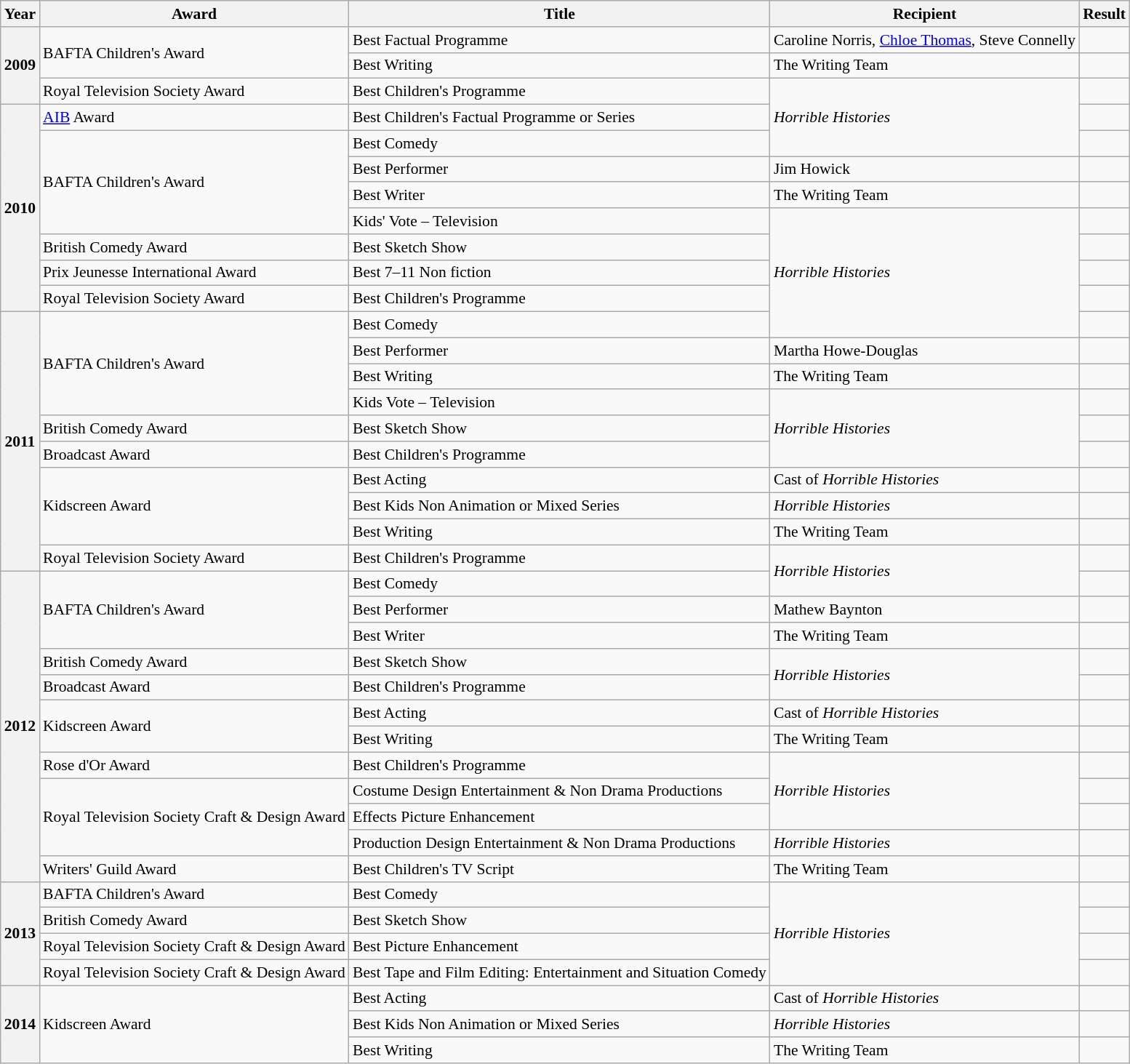<table class="wikitable sortable" style="font-size:90%;">
<tr>
<th scope="col">Year</th>
<th scope="col">Award</th>
<th scope="col">Title</th>
<th scope="col">Recipient</th>
<th scope="col">Result</th>
</tr>
<tr>
<th scope="row" rowspan="3">2009</th>
<td rowspan="2">BAFTA Children's Award</td>
<td>Best Factual Programme</td>
<td>Caroline Norris, <a href='#'>Chloe Thomas</a>, Steve Connelly</td>
<td></td>
</tr>
<tr>
<td>Best Writing</td>
<td>The Writing Team</td>
<td></td>
</tr>
<tr>
<td>Royal Television Society Award</td>
<td>Best Children's Programme</td>
<td rowspan="3"><em>Horrible Histories</em></td>
<td></td>
</tr>
<tr>
<th scope="row" rowspan="8">2010</th>
<td><a href='#'>AIB</a> Award</td>
<td>Best Children's Factual Programme or Series</td>
<td></td>
</tr>
<tr>
<td rowspan="4">BAFTA Children's Award</td>
<td>Best Comedy</td>
<td></td>
</tr>
<tr>
<td>Best Performer</td>
<td>Jim Howick</td>
<td></td>
</tr>
<tr>
<td>Best Writer</td>
<td>The Writing Team</td>
<td></td>
</tr>
<tr>
<td>Kids' Vote – Television</td>
<td rowspan="5"><em>Horrible Histories</em></td>
<td></td>
</tr>
<tr>
<td>British Comedy Award</td>
<td>Best Sketch Show</td>
<td></td>
</tr>
<tr>
<td>Prix Jeunesse International Award</td>
<td>Best 7–11 Non fiction</td>
<td></td>
</tr>
<tr>
<td>Royal Television Society Award</td>
<td>Best Children's Programme</td>
<td></td>
</tr>
<tr>
<th scope="row" rowspan="10">2011</th>
<td rowspan="4">BAFTA Children's Award</td>
<td>Best Comedy</td>
<td></td>
</tr>
<tr>
<td>Best Performer</td>
<td>Martha Howe-Douglas</td>
<td></td>
</tr>
<tr>
<td>Best Writing</td>
<td>The Writing Team</td>
<td></td>
</tr>
<tr>
<td>Kids Vote – Television</td>
<td rowspan="3"><em>Horrible Histories</em></td>
<td></td>
</tr>
<tr>
<td>British Comedy Award</td>
<td>Best Sketch Show</td>
<td></td>
</tr>
<tr>
<td>Broadcast Award</td>
<td>Best Children's Programme</td>
<td></td>
</tr>
<tr>
<td rowspan="3">Kidscreen Award</td>
<td>Best Acting</td>
<td>Cast of <em>Horrible Histories</em></td>
<td></td>
</tr>
<tr>
<td>Best Kids Non Animation or Mixed Series</td>
<td><em>Horrible Histories</em></td>
<td></td>
</tr>
<tr>
<td>Best Writing</td>
<td>The Writing Team</td>
<td></td>
</tr>
<tr>
<td>Royal Television Society Award</td>
<td>Best Children's Programme</td>
<td rowspan="2"><em>Horrible Histories</em></td>
<td></td>
</tr>
<tr>
<th scope=row" rowspan="12">2012</th>
<td rowspan="3">BAFTA Children's Award</td>
<td>Best Comedy</td>
<td></td>
</tr>
<tr>
<td>Best Performer</td>
<td>Mathew Baynton</td>
<td></td>
</tr>
<tr>
<td>Best Writer</td>
<td>The Writing Team</td>
<td></td>
</tr>
<tr>
<td>British Comedy Award</td>
<td>Best Sketch Show</td>
<td rowspan="2"><em>Horrible Histories</em></td>
<td></td>
</tr>
<tr>
<td>Broadcast Award</td>
<td>Best Children's Programme</td>
<td></td>
</tr>
<tr>
<td rowspan="2">Kidscreen Award</td>
<td>Best Acting</td>
<td>Cast of <em>Horrible Histories</em></td>
<td></td>
</tr>
<tr>
<td>Best Writing</td>
<td>The Writing Team</td>
<td></td>
</tr>
<tr>
<td>Rose d'Or Award</td>
<td>Best Children's Programme</td>
<td rowspan="3"><em>Horrible Histories</em></td>
<td></td>
</tr>
<tr>
<td rowspan="3">Royal Television Society Craft & Design Award</td>
<td>Costume Design Entertainment & Non Drama Productions</td>
<td></td>
</tr>
<tr>
<td>Effects Picture Enhancement</td>
<td></td>
</tr>
<tr>
<td>Production Design Entertainment & Non Drama Productions</td>
<td><em>Horrible Histories</em></td>
<td></td>
</tr>
<tr>
<td>Writers' Guild Award</td>
<td>Best Children's TV Script</td>
<td>The Writing Team</td>
<td></td>
</tr>
<tr>
<th scope="row" rowspan="4">2013</th>
<td>BAFTA Children's Award</td>
<td>Best Comedy</td>
<td rowspan="4"><em>Horrible Histories</em></td>
<td></td>
</tr>
<tr>
<td>British Comedy Award</td>
<td>Best Sketch Show</td>
<td></td>
</tr>
<tr>
<td>Royal Television Society Craft & Design Award</td>
<td>Best Picture Enhancement</td>
<td></td>
</tr>
<tr>
<td>Royal Television Society Craft & Design Award</td>
<td>Best Tape and Film Editing: Entertainment and Situation Comedy</td>
<td></td>
</tr>
<tr>
<th scope="row" rowspan="3">2014</th>
<td rowspan="3">Kidscreen Award</td>
<td>Best Acting</td>
<td>Cast of <em>Horrible Histories</em></td>
<td></td>
</tr>
<tr>
<td>Best Kids Non Animation or Mixed Series</td>
<td><em>Horrible Histories</em></td>
<td></td>
</tr>
<tr>
<td>Best Writing</td>
<td>The Writing Team</td>
<td></td>
</tr>
</table>
